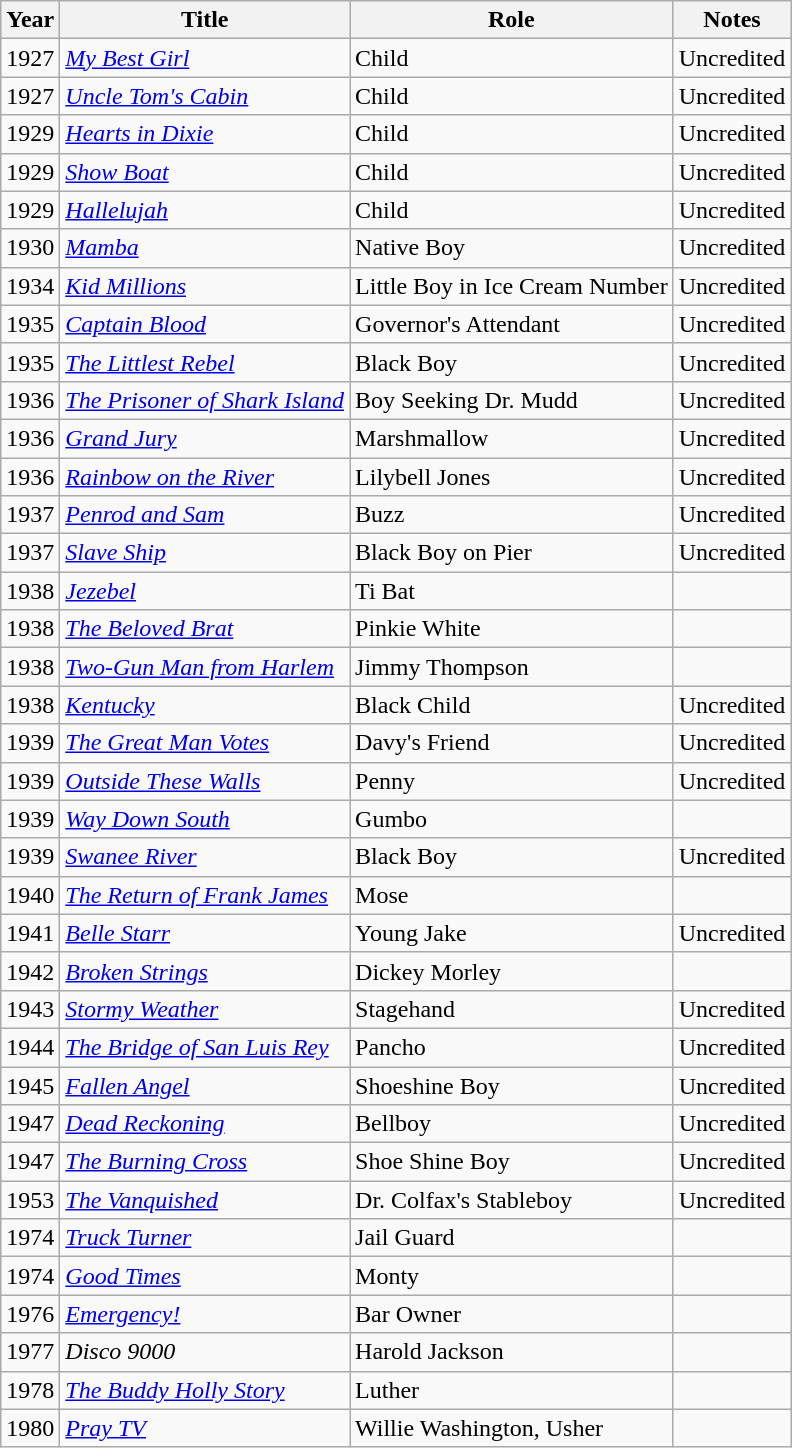<table class="wikitable">
<tr>
<th>Year</th>
<th>Title</th>
<th>Role</th>
<th>Notes</th>
</tr>
<tr>
<td>1927</td>
<td><em><a href='#'>My Best Girl</a></em></td>
<td>Child</td>
<td>Uncredited</td>
</tr>
<tr>
<td>1927</td>
<td><em><a href='#'>Uncle Tom's Cabin</a></em></td>
<td>Child</td>
<td>Uncredited</td>
</tr>
<tr>
<td>1929</td>
<td><em><a href='#'>Hearts in Dixie</a></em></td>
<td>Child</td>
<td>Uncredited</td>
</tr>
<tr>
<td>1929</td>
<td><em><a href='#'>Show Boat</a></em></td>
<td>Child</td>
<td>Uncredited</td>
</tr>
<tr>
<td>1929</td>
<td><em><a href='#'>Hallelujah</a></em></td>
<td>Child</td>
<td>Uncredited</td>
</tr>
<tr>
<td>1930</td>
<td><em><a href='#'>Mamba</a></em></td>
<td>Native Boy</td>
<td>Uncredited</td>
</tr>
<tr>
<td>1934</td>
<td><em><a href='#'>Kid Millions</a></em></td>
<td>Little Boy in Ice Cream Number</td>
<td>Uncredited</td>
</tr>
<tr>
<td>1935</td>
<td><em><a href='#'>Captain Blood</a></em></td>
<td>Governor's Attendant</td>
<td>Uncredited</td>
</tr>
<tr>
<td>1935</td>
<td><em><a href='#'>The Littlest Rebel</a></em></td>
<td>Black Boy</td>
<td>Uncredited</td>
</tr>
<tr>
<td>1936</td>
<td><em><a href='#'>The Prisoner of Shark Island</a></em></td>
<td>Boy Seeking Dr. Mudd</td>
<td>Uncredited</td>
</tr>
<tr>
<td>1936</td>
<td><em><a href='#'>Grand Jury</a></em></td>
<td>Marshmallow</td>
<td>Uncredited</td>
</tr>
<tr>
<td>1936</td>
<td><em><a href='#'>Rainbow on the River</a></em></td>
<td>Lilybell Jones</td>
<td>Uncredited</td>
</tr>
<tr>
<td>1937</td>
<td><em><a href='#'>Penrod and Sam</a></em></td>
<td>Buzz</td>
<td>Uncredited</td>
</tr>
<tr>
<td>1937</td>
<td><em><a href='#'>Slave Ship</a></em></td>
<td>Black Boy on Pier</td>
<td>Uncredited</td>
</tr>
<tr>
<td>1938</td>
<td><em><a href='#'>Jezebel</a></em></td>
<td>Ti Bat</td>
<td></td>
</tr>
<tr>
<td>1938</td>
<td><em><a href='#'>The Beloved Brat</a></em></td>
<td>Pinkie White</td>
<td></td>
</tr>
<tr>
<td>1938</td>
<td><em><a href='#'>Two-Gun Man from Harlem</a></em></td>
<td>Jimmy Thompson</td>
<td></td>
</tr>
<tr>
<td>1938</td>
<td><em><a href='#'>Kentucky</a></em></td>
<td>Black Child</td>
<td>Uncredited</td>
</tr>
<tr>
<td>1939</td>
<td><em><a href='#'>The Great Man Votes</a></em></td>
<td>Davy's Friend</td>
<td>Uncredited</td>
</tr>
<tr>
<td>1939</td>
<td><em><a href='#'>Outside These Walls</a></em></td>
<td>Penny</td>
<td>Uncredited</td>
</tr>
<tr>
<td>1939</td>
<td><em><a href='#'>Way Down South</a></em></td>
<td>Gumbo</td>
<td></td>
</tr>
<tr>
<td>1939</td>
<td><em><a href='#'>Swanee River</a></em></td>
<td>Black Boy</td>
<td>Uncredited</td>
</tr>
<tr>
<td>1940</td>
<td><em><a href='#'>The Return of Frank James</a></em></td>
<td>Mose</td>
<td></td>
</tr>
<tr>
<td>1941</td>
<td><em><a href='#'>Belle Starr</a></em></td>
<td>Young Jake</td>
<td>Uncredited</td>
</tr>
<tr>
<td>1942</td>
<td><em><a href='#'>Broken Strings</a></em></td>
<td>Dickey Morley</td>
<td></td>
</tr>
<tr>
<td>1943</td>
<td><em><a href='#'>Stormy Weather</a></em></td>
<td>Stagehand</td>
<td>Uncredited</td>
</tr>
<tr>
<td>1944</td>
<td><em><a href='#'>The Bridge of San Luis Rey</a></em></td>
<td>Pancho</td>
<td>Uncredited</td>
</tr>
<tr>
<td>1945</td>
<td><em><a href='#'>Fallen Angel</a></em></td>
<td>Shoeshine Boy</td>
<td>Uncredited</td>
</tr>
<tr>
<td>1947</td>
<td><em><a href='#'>Dead Reckoning</a></em></td>
<td>Bellboy</td>
<td>Uncredited</td>
</tr>
<tr>
<td>1947</td>
<td><em><a href='#'>The Burning Cross</a></em></td>
<td>Shoe Shine Boy</td>
<td>Uncredited</td>
</tr>
<tr>
<td>1953</td>
<td><em><a href='#'>The Vanquished</a></em></td>
<td>Dr. Colfax's Stableboy</td>
<td>Uncredited</td>
</tr>
<tr>
<td>1974</td>
<td><em><a href='#'>Truck Turner</a></em></td>
<td>Jail Guard</td>
<td></td>
</tr>
<tr>
<td>1974</td>
<td><em><a href='#'>Good Times</a></em></td>
<td>Monty</td>
<td></td>
</tr>
<tr>
<td>1976</td>
<td><em><a href='#'>Emergency!</a></em></td>
<td>Bar Owner</td>
<td></td>
</tr>
<tr>
<td>1977</td>
<td><em>Disco 9000</em></td>
<td>Harold Jackson</td>
<td></td>
</tr>
<tr>
<td>1978</td>
<td><em><a href='#'>The Buddy Holly Story</a></em></td>
<td>Luther</td>
<td></td>
</tr>
<tr>
<td>1980</td>
<td><em><a href='#'>Pray TV</a></em></td>
<td>Willie Washington, Usher</td>
<td></td>
</tr>
</table>
